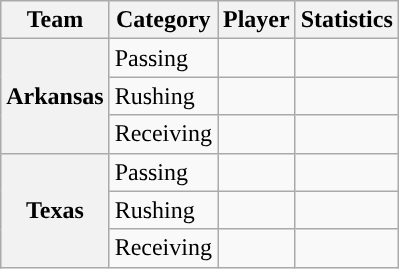<table class="wikitable" style="float:right">
<tr>
<th>Team</th>
<th>Category</th>
<th>Player</th>
<th>Statistics</th>
</tr>
<tr>
<th rowspan=3>Arkansas</th>
<td>Passing</td>
<td></td>
<td></td>
</tr>
<tr>
<td>Rushing</td>
<td></td>
<td></td>
</tr>
<tr>
<td>Receiving</td>
<td></td>
<td></td>
</tr>
<tr>
<th rowspan=3>Texas</th>
<td>Passing</td>
<td></td>
<td></td>
</tr>
<tr>
<td>Rushing</td>
<td></td>
<td></td>
</tr>
<tr>
<td>Receiving</td>
<td></td>
<td></td>
</tr>
</table>
